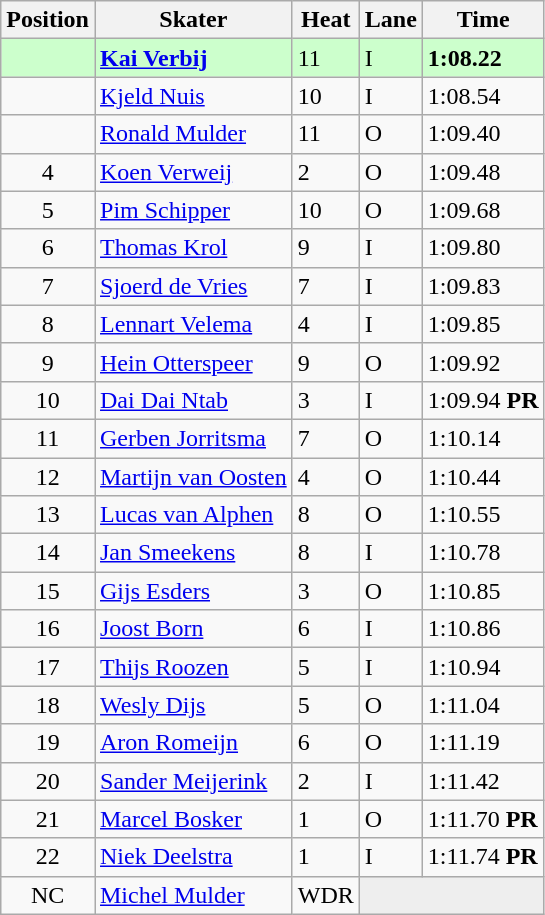<table class="wikitable">
<tr>
<th>Position</th>
<th>Skater</th>
<th>Heat</th>
<th>Lane</th>
<th>Time</th>
</tr>
<tr bgcolor=ccffcc>
<td align="center"></td>
<td><strong><a href='#'>Kai Verbij</a></strong></td>
<td>11</td>
<td>I</td>
<td><strong>1:08.22</strong></td>
</tr>
<tr>
<td align="center"></td>
<td><a href='#'>Kjeld Nuis</a></td>
<td>10</td>
<td>I</td>
<td>1:08.54</td>
</tr>
<tr>
<td align="center"></td>
<td><a href='#'>Ronald Mulder</a></td>
<td>11</td>
<td>O</td>
<td>1:09.40</td>
</tr>
<tr>
<td align="center">4</td>
<td><a href='#'>Koen Verweij</a></td>
<td>2</td>
<td>O</td>
<td>1:09.48</td>
</tr>
<tr>
<td align="center">5</td>
<td><a href='#'>Pim Schipper</a></td>
<td>10</td>
<td>O</td>
<td>1:09.68</td>
</tr>
<tr>
<td align="center">6</td>
<td><a href='#'>Thomas Krol</a></td>
<td>9</td>
<td>I</td>
<td>1:09.80</td>
</tr>
<tr>
<td align="center">7</td>
<td><a href='#'>Sjoerd de Vries</a></td>
<td>7</td>
<td>I</td>
<td>1:09.83</td>
</tr>
<tr>
<td align="center">8</td>
<td><a href='#'>Lennart Velema</a></td>
<td>4</td>
<td>I</td>
<td>1:09.85</td>
</tr>
<tr>
<td align="center">9</td>
<td><a href='#'>Hein Otterspeer</a></td>
<td>9</td>
<td>O</td>
<td>1:09.92</td>
</tr>
<tr>
<td align="center">10</td>
<td><a href='#'>Dai Dai Ntab</a></td>
<td>3</td>
<td>I</td>
<td>1:09.94 <strong>PR</strong></td>
</tr>
<tr>
<td align="center">11</td>
<td><a href='#'>Gerben Jorritsma</a></td>
<td>7</td>
<td>O</td>
<td>1:10.14</td>
</tr>
<tr>
<td align="center">12</td>
<td><a href='#'>Martijn van Oosten</a></td>
<td>4</td>
<td>O</td>
<td>1:10.44</td>
</tr>
<tr>
<td align="center">13</td>
<td><a href='#'>Lucas van Alphen</a></td>
<td>8</td>
<td>O</td>
<td>1:10.55</td>
</tr>
<tr>
<td align="center">14</td>
<td><a href='#'>Jan Smeekens</a></td>
<td>8</td>
<td>I</td>
<td>1:10.78</td>
</tr>
<tr>
<td align="center">15</td>
<td><a href='#'>Gijs Esders</a></td>
<td>3</td>
<td>O</td>
<td>1:10.85</td>
</tr>
<tr>
<td align="center">16</td>
<td><a href='#'>Joost Born</a></td>
<td>6</td>
<td>I</td>
<td>1:10.86</td>
</tr>
<tr>
<td align="center">17</td>
<td><a href='#'>Thijs Roozen</a></td>
<td>5</td>
<td>I</td>
<td>1:10.94</td>
</tr>
<tr>
<td align="center">18</td>
<td><a href='#'>Wesly Dijs</a></td>
<td>5</td>
<td>O</td>
<td>1:11.04</td>
</tr>
<tr>
<td align="center">19</td>
<td><a href='#'>Aron Romeijn</a></td>
<td>6</td>
<td>O</td>
<td>1:11.19</td>
</tr>
<tr>
<td align="center">20</td>
<td><a href='#'>Sander Meijerink</a></td>
<td>2</td>
<td>I</td>
<td>1:11.42</td>
</tr>
<tr>
<td align="center">21</td>
<td><a href='#'>Marcel Bosker</a></td>
<td>1</td>
<td>O</td>
<td>1:11.70 <strong>PR</strong></td>
</tr>
<tr>
<td align="center">22</td>
<td><a href='#'>Niek Deelstra</a></td>
<td>1</td>
<td>I</td>
<td>1:11.74 <strong>PR</strong></td>
</tr>
<tr>
<td align="center">NC</td>
<td><a href='#'>Michel Mulder</a></td>
<td align="center">WDR</td>
<td colspan="2" bgcolor=#EEEEEE></td>
</tr>
</table>
